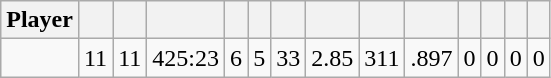<table class="wikitable sortable" style="text-align:center;">
<tr>
<th>Player</th>
<th></th>
<th></th>
<th></th>
<th></th>
<th></th>
<th></th>
<th></th>
<th></th>
<th></th>
<th></th>
<th></th>
<th></th>
<th></th>
</tr>
<tr>
<td></td>
<td>11</td>
<td>11</td>
<td>425:23</td>
<td>6</td>
<td>5</td>
<td>33</td>
<td>2.85</td>
<td>311</td>
<td>.897</td>
<td>0</td>
<td>0</td>
<td>0</td>
<td>0</td>
</tr>
</table>
